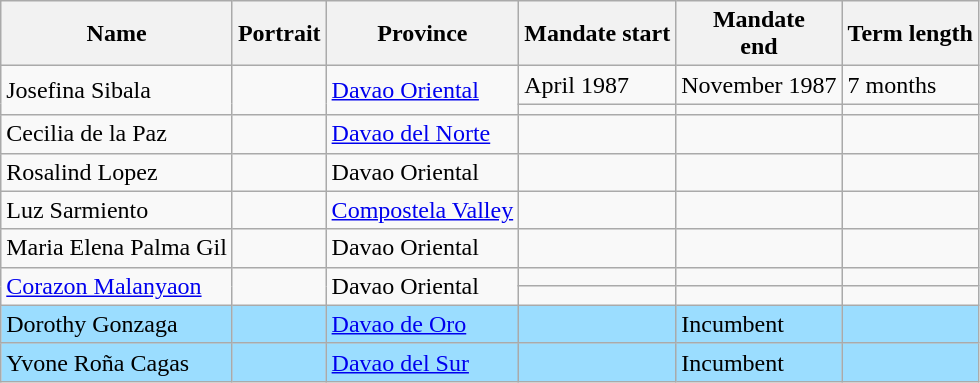<table class="wikitable sortable">
<tr>
<th>Name</th>
<th>Portrait</th>
<th>Province</th>
<th>Mandate start</th>
<th>Mandate<br>end</th>
<th>Term length</th>
</tr>
<tr>
<td rowspan="2">Josefina Sibala</td>
<td rowspan="2"></td>
<td rowspan="2"><a href='#'>Davao Oriental</a></td>
<td>April 1987</td>
<td>November 1987</td>
<td>7 months</td>
</tr>
<tr>
<td></td>
<td></td>
<td></td>
</tr>
<tr>
<td>Cecilia de la Paz</td>
<td></td>
<td><a href='#'>Davao del Norte</a></td>
<td></td>
<td></td>
<td></td>
</tr>
<tr>
<td>Rosalind Lopez</td>
<td></td>
<td>Davao Oriental</td>
<td></td>
<td></td>
<td></td>
</tr>
<tr>
<td>Luz Sarmiento</td>
<td></td>
<td><a href='#'>Compostela Valley</a></td>
<td></td>
<td></td>
<td></td>
</tr>
<tr>
<td>Maria Elena Palma Gil</td>
<td></td>
<td>Davao Oriental</td>
<td></td>
<td></td>
<td></td>
</tr>
<tr>
<td rowspan="2"><a href='#'>Corazon Malanyaon</a></td>
<td rowspan="2"></td>
<td rowspan="2">Davao Oriental</td>
<td></td>
<td></td>
<td></td>
</tr>
<tr>
<td></td>
<td></td>
<td></td>
</tr>
<tr>
<td style="background-color: #9BDDFF">Dorothy Gonzaga</td>
<td style="background-color: #9BDDFF"></td>
<td style="background-color: #9BDDFF"><a href='#'>Davao de Oro</a></td>
<td style="background-color: #9BDDFF"></td>
<td style="background-color: #9BDDFF">Incumbent</td>
<td style="background-color: #9BDDFF"></td>
</tr>
<tr>
<td style="background-color: #9BDDFF">Yvone Roña Cagas</td>
<td style="background-color: #9BDDFF"></td>
<td style="background-color: #9BDDFF"><a href='#'>Davao del Sur</a></td>
<td style="background-color: #9BDDFF"></td>
<td style="background-color: #9BDDFF">Incumbent</td>
<td style="background-color: #9BDDFF"></td>
</tr>
</table>
